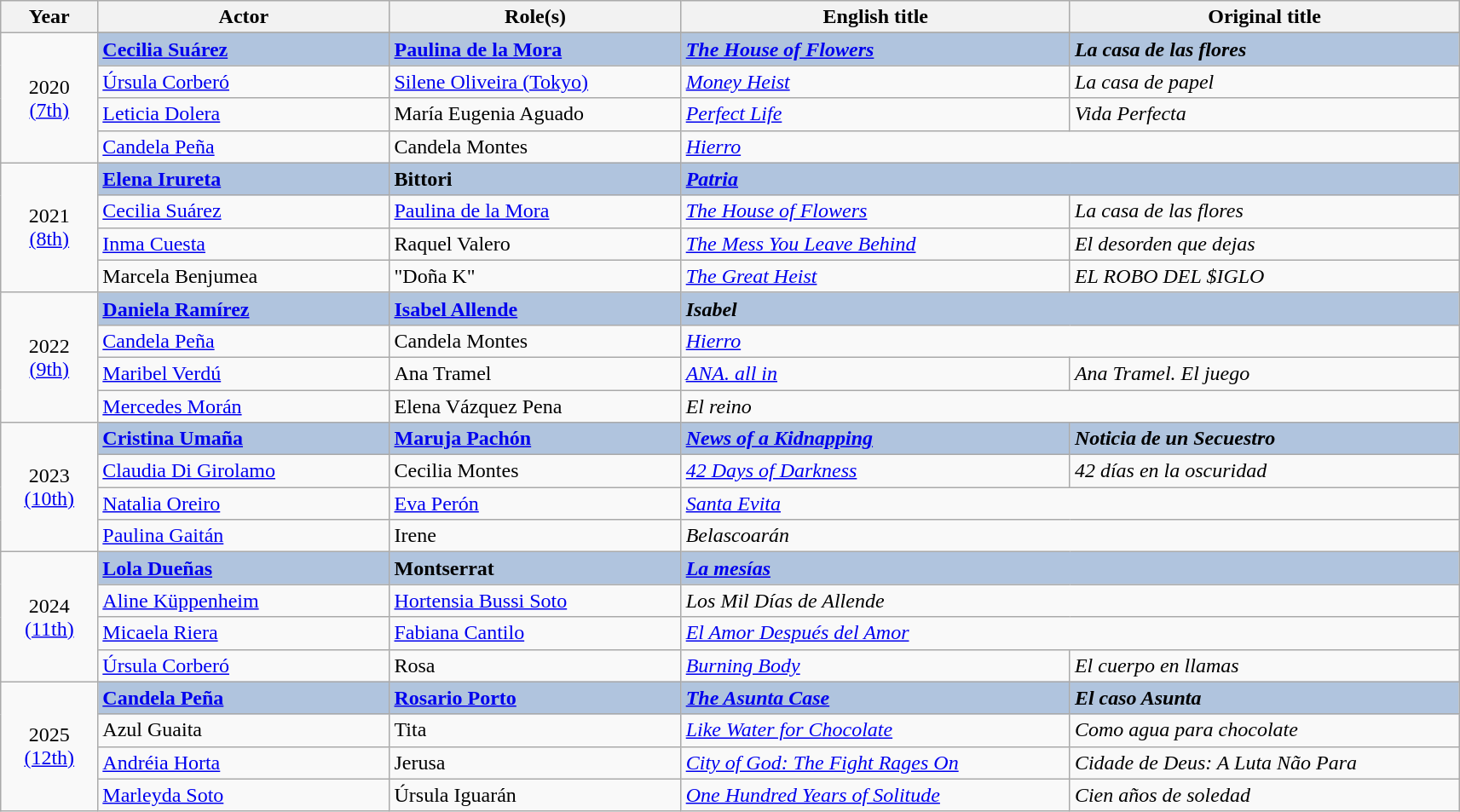<table class="wikitable sortable" style="text-align:left;">
<tr>
<th scope="col" style="width:5%;">Year</th>
<th scope="col" style="width:15%;">Actor</th>
<th scope="col" style="width:15%;">Role(s)</th>
<th scope="col" style="width:20%;">English title</th>
<th scope="col" style="width:20%;">Original title</th>
</tr>
<tr>
<td rowspan="5" style="text-align:center;">2020<br><a href='#'>(7th)</a><br></td>
</tr>
<tr>
<td style="background:#B0C4DE;"> <strong><a href='#'>Cecilia Suárez</a></strong></td>
<td style="background:#B0C4DE;"><strong><a href='#'>Paulina de la Mora</a></strong></td>
<td style="background:#B0C4DE;"><strong><em><a href='#'>The House of Flowers</a></em></strong></td>
<td style="background:#B0C4DE;"><strong><em>La casa de las flores</em></strong></td>
</tr>
<tr>
<td> <a href='#'>Úrsula Corberó</a></td>
<td><a href='#'>Silene Oliveira (Tokyo)</a></td>
<td><em><a href='#'>Money Heist</a></em></td>
<td><em>La casa de papel</em></td>
</tr>
<tr>
<td> <a href='#'>Leticia Dolera</a></td>
<td>María Eugenia Aguado</td>
<td><em><a href='#'>Perfect Life</a></em></td>
<td><em>Vida Perfecta</em></td>
</tr>
<tr>
<td> <a href='#'>Candela Peña</a></td>
<td>Candela Montes</td>
<td colspan="2"><em><a href='#'>Hierro</a></em></td>
</tr>
<tr>
<td rowspan="4" style="text-align:center;">2021<br><a href='#'>(8th)</a><br></td>
<td style="background:#B0C4DE;"><strong> <a href='#'>Elena Irureta</a></strong></td>
<td style="background:#B0C4DE;"><strong>Bittori</strong></td>
<td style="background:#B0C4DE;" colspan="2"><strong><em><a href='#'>Patria</a></em></strong></td>
</tr>
<tr>
<td> <a href='#'>Cecilia Suárez</a></td>
<td><a href='#'>Paulina de la Mora</a></td>
<td><em><a href='#'>The House of Flowers</a></em></td>
<td><em>La casa de las flores</em></td>
</tr>
<tr>
<td> <a href='#'>Inma Cuesta</a></td>
<td>Raquel Valero</td>
<td><em><a href='#'>The Mess You Leave Behind</a></em></td>
<td><em>El desorden que dejas</em></td>
</tr>
<tr>
<td> Marcela Benjumea</td>
<td>"Doña K"</td>
<td><em><a href='#'>The Great Heist</a></em></td>
<td><em>EL ROBO DEL $IGLO</em></td>
</tr>
<tr>
<td rowspan="4" style="text-align:center;">2022<br><a href='#'>(9th)</a><br></td>
<td style="background:#B0C4DE;"><strong> <a href='#'>Daniela Ramírez</a></strong></td>
<td style="background:#B0C4DE;"><strong><a href='#'>Isabel Allende</a></strong></td>
<td style="background:#B0C4DE;" colspan="2"><strong><em>Isabel</em></strong></td>
</tr>
<tr>
<td> <a href='#'>Candela Peña</a></td>
<td>Candela Montes</td>
<td colspan="2"><em><a href='#'>Hierro</a></em></td>
</tr>
<tr>
<td> <a href='#'>Maribel Verdú</a></td>
<td>Ana Tramel</td>
<td><em><a href='#'>ANA. all in</a></em></td>
<td><em>Ana Tramel. El juego</em></td>
</tr>
<tr>
<td> <a href='#'>Mercedes Morán</a></td>
<td>Elena Vázquez Pena</td>
<td colspan="2"><em>El reino</em></td>
</tr>
<tr>
<td rowspan="4" style="text-align:center;">2023<br><a href='#'>(10th)</a><br></td>
<td style="background:#B0C4DE;"><strong> <a href='#'>Cristina Umaña</a></strong></td>
<td style="background:#B0C4DE;"><strong><a href='#'>Maruja Pachón</a></strong></td>
<td style="background:#B0C4DE;"><strong><em><a href='#'>News of a Kidnapping</a></em></strong></td>
<td style="background:#B0C4DE;"><strong><em>Noticia de un Secuestro</em></strong></td>
</tr>
<tr>
<td> <a href='#'>Claudia Di Girolamo</a></td>
<td>Cecilia Montes</td>
<td><em><a href='#'>42 Days of Darkness</a></em></td>
<td><em>42 días en la oscuridad</em></td>
</tr>
<tr>
<td> <a href='#'>Natalia Oreiro</a></td>
<td><a href='#'>Eva Perón</a></td>
<td colspan="2"><em><a href='#'>Santa Evita</a></em></td>
</tr>
<tr>
<td> <a href='#'>Paulina Gaitán</a></td>
<td>Irene</td>
<td colspan="2"><em>Belascoarán</em></td>
</tr>
<tr>
<td rowspan="4" style="text-align:center;">2024<br><a href='#'>(11th)</a><br></td>
<td style="background:#B0C4DE;"><strong> <a href='#'>Lola Dueñas</a></strong></td>
<td style="background:#B0C4DE;"><strong>Montserrat</strong></td>
<td style="background:#B0C4DE;" colspan="2"><strong><em><a href='#'>La mesías</a></em></strong></td>
</tr>
<tr>
<td> <a href='#'>Aline Küppenheim</a></td>
<td><a href='#'>Hortensia Bussi Soto</a></td>
<td colspan="2"><em>Los Mil Días de Allende</em></td>
</tr>
<tr>
<td> <a href='#'>Micaela Riera</a></td>
<td><a href='#'>Fabiana Cantilo</a></td>
<td colspan="2"><em><a href='#'>El Amor Después del Amor</a></em></td>
</tr>
<tr>
<td> <a href='#'>Úrsula Corberó</a></td>
<td>Rosa</td>
<td><em><a href='#'>Burning Body</a></em></td>
<td><em>El cuerpo en llamas</em></td>
</tr>
<tr>
<td rowspan="4" style="text-align:center;">2025<br><a href='#'>(12th)</a><br></td>
<td style="background:#B0C4DE;"><strong> <a href='#'>Candela Peña</a></strong></td>
<td style="background:#B0C4DE;"><strong><a href='#'>Rosario Porto</a></strong></td>
<td style="background:#B0C4DE;"><strong><em><a href='#'>The Asunta Case</a></em></strong></td>
<td style="background:#B0C4DE;"><strong><em>El caso Asunta</em></strong></td>
</tr>
<tr>
<td> Azul Guaita</td>
<td>Tita</td>
<td><em><a href='#'>Like Water for Chocolate</a></em></td>
<td><em>Como agua para chocolate</em></td>
</tr>
<tr>
<td> <a href='#'>Andréia Horta</a></td>
<td>Jerusa</td>
<td><em><a href='#'>City of God: The Fight Rages On</a></em></td>
<td><em>Cidade de Deus: A Luta Não Para</em></td>
</tr>
<tr>
<td> <a href='#'>Marleyda Soto</a></td>
<td>Úrsula Iguarán</td>
<td><em><a href='#'>One Hundred Years of Solitude</a></em></td>
<td><em>Cien años de soledad</em></td>
</tr>
</table>
